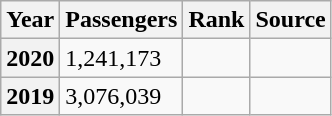<table class="wikitable sortable">
<tr>
<th>Year</th>
<th>Passengers</th>
<th>Rank</th>
<th>Source</th>
</tr>
<tr>
<th>2020</th>
<td>1,241,173 </td>
<td></td>
<td></td>
</tr>
<tr>
<th>2019</th>
<td>3,076,039</td>
<td></td>
<td></td>
</tr>
</table>
